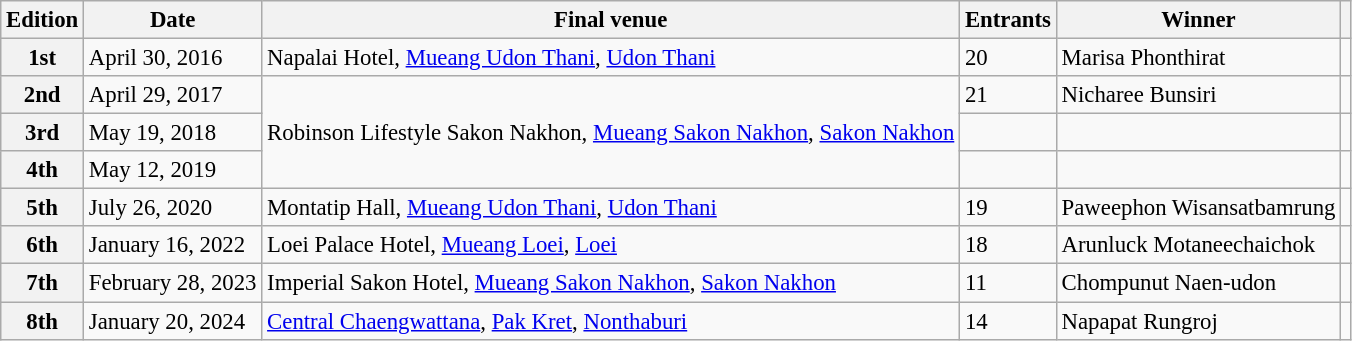<table class="wikitable defaultcenter col2left col3left col5left" style="font-size:95%;">
<tr>
<th>Edition</th>
<th>Date</th>
<th>Final venue</th>
<th>Entrants</th>
<th>Winner</th>
<th></th>
</tr>
<tr>
<th>1st</th>
<td>April 30, 2016</td>
<td>Napalai Hotel, <a href='#'>Mueang Udon Thani</a>, <a href='#'>Udon Thani</a></td>
<td>20</td>
<td>Marisa Phonthirat</td>
<td></td>
</tr>
<tr>
<th>2nd</th>
<td>April 29, 2017</td>
<td rowspan=3>Robinson Lifestyle Sakon Nakhon, <a href='#'>Mueang Sakon Nakhon</a>, <a href='#'>Sakon Nakhon</a></td>
<td>21</td>
<td>Nicharee Bunsiri</td>
<td></td>
</tr>
<tr>
<th>3rd</th>
<td>May 19, 2018</td>
<td></td>
<td></td>
<td></td>
</tr>
<tr>
<th>4th</th>
<td>May 12, 2019</td>
<td></td>
<td></td>
<td></td>
</tr>
<tr>
<th>5th</th>
<td>July 26, 2020</td>
<td>Montatip Hall, <a href='#'>Mueang Udon Thani</a>, <a href='#'>Udon Thani</a></td>
<td>19</td>
<td>Paweephon Wisansatbamrung</td>
<td></td>
</tr>
<tr>
<th>6th</th>
<td>January 16, 2022</td>
<td>Loei Palace Hotel, <a href='#'>Mueang Loei</a>, <a href='#'>Loei</a></td>
<td>18</td>
<td>Arunluck Motaneechaichok</td>
<td></td>
</tr>
<tr>
<th>7th</th>
<td>February 28, 2023</td>
<td>Imperial Sakon Hotel, <a href='#'>Mueang Sakon Nakhon</a>, <a href='#'>Sakon Nakhon</a></td>
<td>11</td>
<td>Chompunut Naen-udon</td>
<td></td>
</tr>
<tr>
<th>8th</th>
<td>January 20, 2024</td>
<td><a href='#'>Central Chaengwattana</a>, <a href='#'>Pak Kret</a>, <a href='#'>Nonthaburi</a></td>
<td>14</td>
<td>Napapat Rungroj</td>
<td></td>
</tr>
</table>
